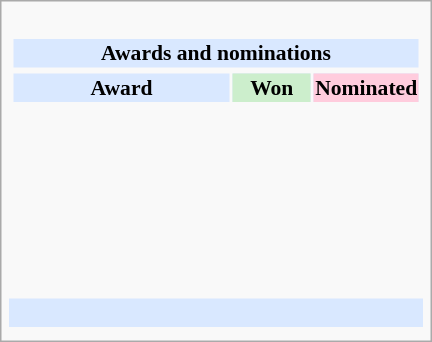<table class="infobox" style="width: 20em; text-align: left; font-size: 90%; vertical-align: middle;">
<tr>
<td colspan=3><br><table class="collapsible collapsed" width=100%>
<tr>
<th colspan=3 style="background-color: #D9E8FF; text-align: center;">Awards and nominations</th>
</tr>
<tr>
</tr>
<tr style="background:#d9e8ff; text-align:center;">
<td style="text-align:center;"><strong>Award</strong></td>
<td style="text-align:center; background:#cec; text-size:0.9em; width:50px;"><strong>Won</strong></td>
<td style="text-align:center; background:#fcd; text-size:0.9em; width:50px;"><strong>Nominated</strong></td>
</tr>
<tr>
<td style="text-align:center;"><br></td>
<td></td>
<td></td>
</tr>
<tr>
<td style="text-align:center;"><br></td>
<td></td>
<td></td>
</tr>
<tr>
<td style="text-align:center;"><br></td>
<td></td>
<td></td>
</tr>
<tr>
<td style="text-align:center;"><br></td>
<td></td>
<td></td>
</tr>
<tr>
<td style="text-align:center;"><br></td>
<td></td>
<td></td>
</tr>
<tr>
<td style="text-align:center;"><br></td>
<td></td>
<td></td>
</tr>
</table>
</td>
</tr>
<tr style="background:#d9e8ff;">
<td style="text-align:center;" colspan="3"><br></td>
</tr>
<tr>
<td></td>
<td></td>
<td></td>
</tr>
</table>
